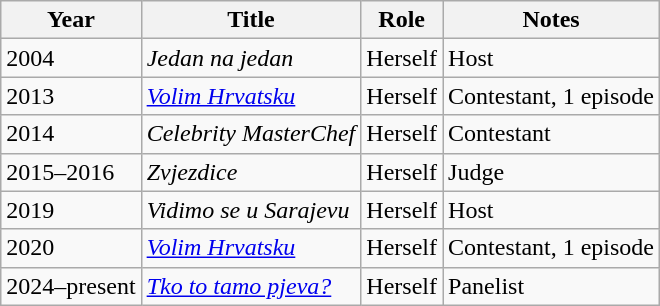<table class="wikitable sortable">
<tr>
<th>Year</th>
<th>Title</th>
<th>Role</th>
<th>Notes</th>
</tr>
<tr>
<td>2004</td>
<td><em>Jedan na jedan</em></td>
<td>Herself</td>
<td>Host</td>
</tr>
<tr>
<td>2013</td>
<td><em><a href='#'>Volim Hrvatsku</a></em></td>
<td>Herself</td>
<td>Contestant, 1 episode</td>
</tr>
<tr>
<td>2014</td>
<td><em>Celebrity MasterChef</em></td>
<td>Herself</td>
<td>Contestant</td>
</tr>
<tr>
<td>2015–2016</td>
<td><em>Zvjezdice</em></td>
<td>Herself</td>
<td>Judge</td>
</tr>
<tr>
<td>2019</td>
<td><em>Vidimo se u Sarajevu</em></td>
<td>Herself</td>
<td>Host</td>
</tr>
<tr>
<td>2020</td>
<td><em><a href='#'>Volim Hrvatsku</a></em></td>
<td>Herself</td>
<td>Contestant, 1 episode</td>
</tr>
<tr>
<td>2024–present</td>
<td><em><a href='#'>Tko to tamo pjeva?</a></em></td>
<td>Herself</td>
<td>Panelist</td>
</tr>
</table>
